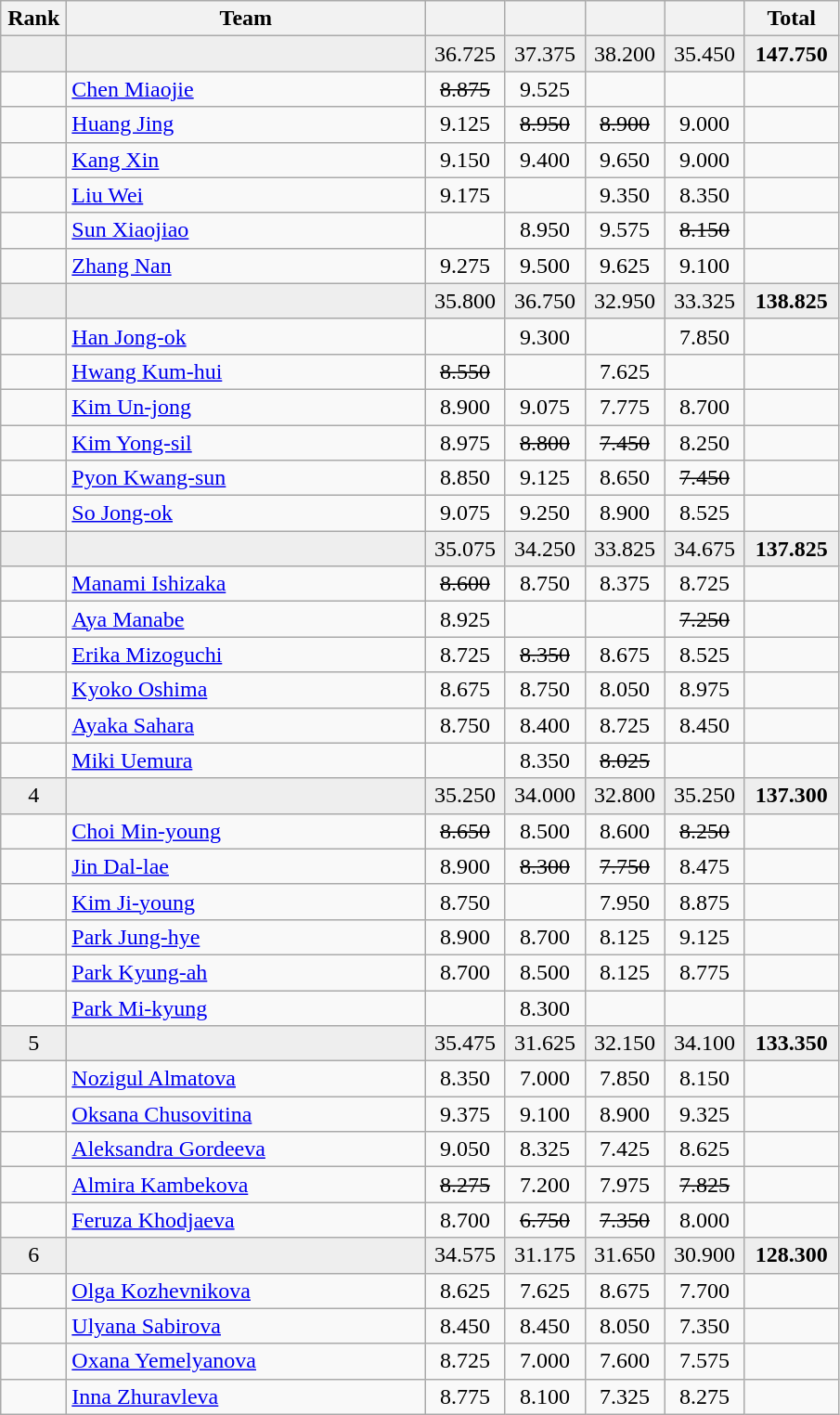<table class=wikitable style="text-align:center">
<tr>
<th width=40>Rank</th>
<th width=250>Team</th>
<th width=50></th>
<th width=50></th>
<th width=50></th>
<th width=50></th>
<th width=60>Total</th>
</tr>
<tr bgcolor=eeeeee>
<td></td>
<td align=left></td>
<td>36.725</td>
<td>37.375</td>
<td>38.200</td>
<td>35.450</td>
<td><strong>147.750</strong></td>
</tr>
<tr>
<td></td>
<td align=left><a href='#'>Chen Miaojie</a></td>
<td><s>8.875</s></td>
<td>9.525</td>
<td></td>
<td></td>
<td></td>
</tr>
<tr>
<td></td>
<td align=left><a href='#'>Huang Jing</a></td>
<td>9.125</td>
<td><s>8.950</s></td>
<td><s>8.900</s></td>
<td>9.000</td>
<td></td>
</tr>
<tr>
<td></td>
<td align=left><a href='#'>Kang Xin</a></td>
<td>9.150</td>
<td>9.400</td>
<td>9.650</td>
<td>9.000</td>
<td></td>
</tr>
<tr>
<td></td>
<td align=left><a href='#'>Liu Wei</a></td>
<td>9.175</td>
<td></td>
<td>9.350</td>
<td>8.350</td>
<td></td>
</tr>
<tr>
<td></td>
<td align=left><a href='#'>Sun Xiaojiao</a></td>
<td></td>
<td>8.950</td>
<td>9.575</td>
<td><s>8.150</s></td>
<td></td>
</tr>
<tr>
<td></td>
<td align=left><a href='#'>Zhang Nan</a></td>
<td>9.275</td>
<td>9.500</td>
<td>9.625</td>
<td>9.100</td>
<td></td>
</tr>
<tr bgcolor=eeeeee>
<td></td>
<td align=left></td>
<td>35.800</td>
<td>36.750</td>
<td>32.950</td>
<td>33.325</td>
<td><strong>138.825</strong></td>
</tr>
<tr>
<td></td>
<td align=left><a href='#'>Han Jong-ok</a></td>
<td></td>
<td>9.300</td>
<td></td>
<td>7.850</td>
<td></td>
</tr>
<tr>
<td></td>
<td align=left><a href='#'>Hwang Kum-hui</a></td>
<td><s>8.550</s></td>
<td></td>
<td>7.625</td>
<td></td>
<td></td>
</tr>
<tr>
<td></td>
<td align=left><a href='#'>Kim Un-jong</a></td>
<td>8.900</td>
<td>9.075</td>
<td>7.775</td>
<td>8.700</td>
<td></td>
</tr>
<tr>
<td></td>
<td align=left><a href='#'>Kim Yong-sil</a></td>
<td>8.975</td>
<td><s>8.800</s></td>
<td><s>7.450</s></td>
<td>8.250</td>
<td></td>
</tr>
<tr>
<td></td>
<td align=left><a href='#'>Pyon Kwang-sun</a></td>
<td>8.850</td>
<td>9.125</td>
<td>8.650</td>
<td><s>7.450</s></td>
<td></td>
</tr>
<tr>
<td></td>
<td align=left><a href='#'>So Jong-ok</a></td>
<td>9.075</td>
<td>9.250</td>
<td>8.900</td>
<td>8.525</td>
<td></td>
</tr>
<tr bgcolor=eeeeee>
<td></td>
<td align=left></td>
<td>35.075</td>
<td>34.250</td>
<td>33.825</td>
<td>34.675</td>
<td><strong>137.825</strong></td>
</tr>
<tr>
<td></td>
<td align=left><a href='#'>Manami Ishizaka</a></td>
<td><s>8.600</s></td>
<td>8.750</td>
<td>8.375</td>
<td>8.725</td>
<td></td>
</tr>
<tr>
<td></td>
<td align=left><a href='#'>Aya Manabe</a></td>
<td>8.925</td>
<td></td>
<td></td>
<td><s>7.250</s></td>
<td></td>
</tr>
<tr>
<td></td>
<td align=left><a href='#'>Erika Mizoguchi</a></td>
<td>8.725</td>
<td><s>8.350</s></td>
<td>8.675</td>
<td>8.525</td>
<td></td>
</tr>
<tr>
<td></td>
<td align=left><a href='#'>Kyoko Oshima</a></td>
<td>8.675</td>
<td>8.750</td>
<td>8.050</td>
<td>8.975</td>
<td></td>
</tr>
<tr>
<td></td>
<td align=left><a href='#'>Ayaka Sahara</a></td>
<td>8.750</td>
<td>8.400</td>
<td>8.725</td>
<td>8.450</td>
<td></td>
</tr>
<tr>
<td></td>
<td align=left><a href='#'>Miki Uemura</a></td>
<td></td>
<td>8.350</td>
<td><s>8.025</s></td>
<td></td>
<td></td>
</tr>
<tr bgcolor=eeeeee>
<td>4</td>
<td align=left></td>
<td>35.250</td>
<td>34.000</td>
<td>32.800</td>
<td>35.250</td>
<td><strong>137.300</strong></td>
</tr>
<tr>
<td></td>
<td align=left><a href='#'>Choi Min-young</a></td>
<td><s>8.650</s></td>
<td>8.500</td>
<td>8.600</td>
<td><s>8.250</s></td>
<td></td>
</tr>
<tr>
<td></td>
<td align=left><a href='#'>Jin Dal-lae</a></td>
<td>8.900</td>
<td><s>8.300</s></td>
<td><s>7.750</s></td>
<td>8.475</td>
<td></td>
</tr>
<tr>
<td></td>
<td align=left><a href='#'>Kim Ji-young</a></td>
<td>8.750</td>
<td></td>
<td>7.950</td>
<td>8.875</td>
<td></td>
</tr>
<tr>
<td></td>
<td align=left><a href='#'>Park Jung-hye</a></td>
<td>8.900</td>
<td>8.700</td>
<td>8.125</td>
<td>9.125</td>
<td></td>
</tr>
<tr>
<td></td>
<td align=left><a href='#'>Park Kyung-ah</a></td>
<td>8.700</td>
<td>8.500</td>
<td>8.125</td>
<td>8.775</td>
<td></td>
</tr>
<tr>
<td></td>
<td align=left><a href='#'>Park Mi-kyung</a></td>
<td></td>
<td>8.300</td>
<td></td>
<td></td>
<td></td>
</tr>
<tr bgcolor=eeeeee>
<td>5</td>
<td align=left></td>
<td>35.475</td>
<td>31.625</td>
<td>32.150</td>
<td>34.100</td>
<td><strong>133.350</strong></td>
</tr>
<tr>
<td></td>
<td align=left><a href='#'>Nozigul Almatova</a></td>
<td>8.350</td>
<td>7.000</td>
<td>7.850</td>
<td>8.150</td>
<td></td>
</tr>
<tr>
<td></td>
<td align=left><a href='#'>Oksana Chusovitina</a></td>
<td>9.375</td>
<td>9.100</td>
<td>8.900</td>
<td>9.325</td>
<td></td>
</tr>
<tr>
<td></td>
<td align=left><a href='#'>Aleksandra Gordeeva</a></td>
<td>9.050</td>
<td>8.325</td>
<td>7.425</td>
<td>8.625</td>
<td></td>
</tr>
<tr>
<td></td>
<td align=left><a href='#'>Almira Kambekova</a></td>
<td><s>8.275</s></td>
<td>7.200</td>
<td>7.975</td>
<td><s>7.825</s></td>
<td></td>
</tr>
<tr>
<td></td>
<td align=left><a href='#'>Feruza Khodjaeva</a></td>
<td>8.700</td>
<td><s>6.750</s></td>
<td><s>7.350</s></td>
<td>8.000</td>
<td></td>
</tr>
<tr bgcolor=eeeeee>
<td>6</td>
<td align=left></td>
<td>34.575</td>
<td>31.175</td>
<td>31.650</td>
<td>30.900</td>
<td><strong>128.300</strong></td>
</tr>
<tr>
<td></td>
<td align=left><a href='#'>Olga Kozhevnikova</a></td>
<td>8.625</td>
<td>7.625</td>
<td>8.675</td>
<td>7.700</td>
<td></td>
</tr>
<tr>
<td></td>
<td align=left><a href='#'>Ulyana Sabirova</a></td>
<td>8.450</td>
<td>8.450</td>
<td>8.050</td>
<td>7.350</td>
<td></td>
</tr>
<tr>
<td></td>
<td align=left><a href='#'>Oxana Yemelyanova</a></td>
<td>8.725</td>
<td>7.000</td>
<td>7.600</td>
<td>7.575</td>
<td></td>
</tr>
<tr>
<td></td>
<td align=left><a href='#'>Inna Zhuravleva</a></td>
<td>8.775</td>
<td>8.100</td>
<td>7.325</td>
<td>8.275</td>
<td></td>
</tr>
</table>
